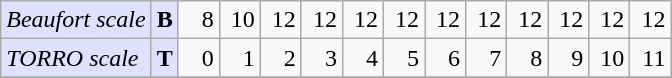<table class="wikitable">
<tr>
<td style="background: #E0E0FF"><em>Beaufort scale</em></td>
<td style="background: #E0E0FF"><strong>B</strong></td>
<td width="20" style="text-align:right">8</td>
<td width="20" style="text-align:right">10</td>
<td width="20" style="text-align:right">12</td>
<td width="20" style="text-align:right">12</td>
<td width="20" style="text-align:right">12</td>
<td width="20" style="text-align:right">12</td>
<td width="20" style="text-align:right">12</td>
<td width="20" style="text-align:right">12</td>
<td width="20" style="text-align:right">12</td>
<td width="20" style="text-align:right">12</td>
<td width="20" style="text-align:right">12</td>
<td width="20" style="text-align:right">12</td>
</tr>
<tr>
<td style="background: #E0E0FF"><em>TORRO scale</em></td>
<td style="background: #E0E0FF"><strong>T</strong></td>
<td width="20" style="text-align:right">0</td>
<td width="20" style="text-align:right">1</td>
<td width="20" style="text-align:right">2</td>
<td width="20" style="text-align:right">3</td>
<td width="20" style="text-align:right">4</td>
<td width="20" style="text-align:right">5</td>
<td width="20" style="text-align:right">6</td>
<td width="20" style="text-align:right">7</td>
<td width="20" style="text-align:right">8</td>
<td width="20" style="text-align:right">9</td>
<td width="20" style="text-align:right">10</td>
<td width="20" style="text-align:right">11</td>
</tr>
<tr>
</tr>
</table>
